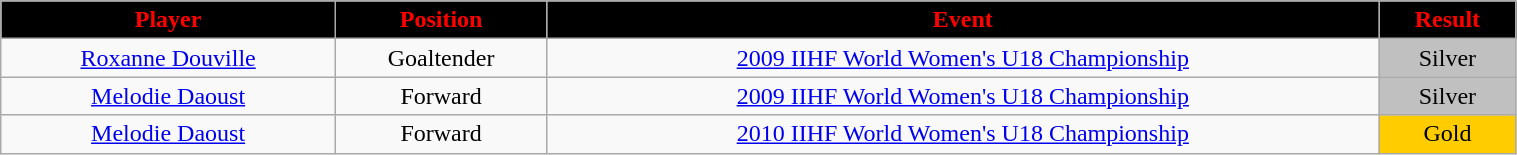<table class="wikitable" width="80%">
<tr align="center"  style="background:black;color:red;">
<td><strong>Player</strong></td>
<td><strong>Position</strong></td>
<td><strong>Event</strong></td>
<td><strong>Result</strong></td>
</tr>
<tr align="center" bgcolor="">
<td><a href='#'>Roxanne Douville</a></td>
<td>Goaltender</td>
<td><a href='#'>2009 IIHF World Women's U18 Championship</a></td>
<td bgcolor="silver">Silver</td>
</tr>
<tr align="center" bgcolor="">
<td><a href='#'>Melodie Daoust</a></td>
<td>Forward</td>
<td><a href='#'>2009 IIHF World Women's U18 Championship</a></td>
<td bgcolor="silver">Silver</td>
</tr>
<tr align="center" bgcolor="">
<td><a href='#'>Melodie Daoust</a></td>
<td>Forward</td>
<td><a href='#'>2010 IIHF World Women's U18 Championship</a></td>
<td bgcolor="#FFCC00">Gold</td>
</tr>
</table>
